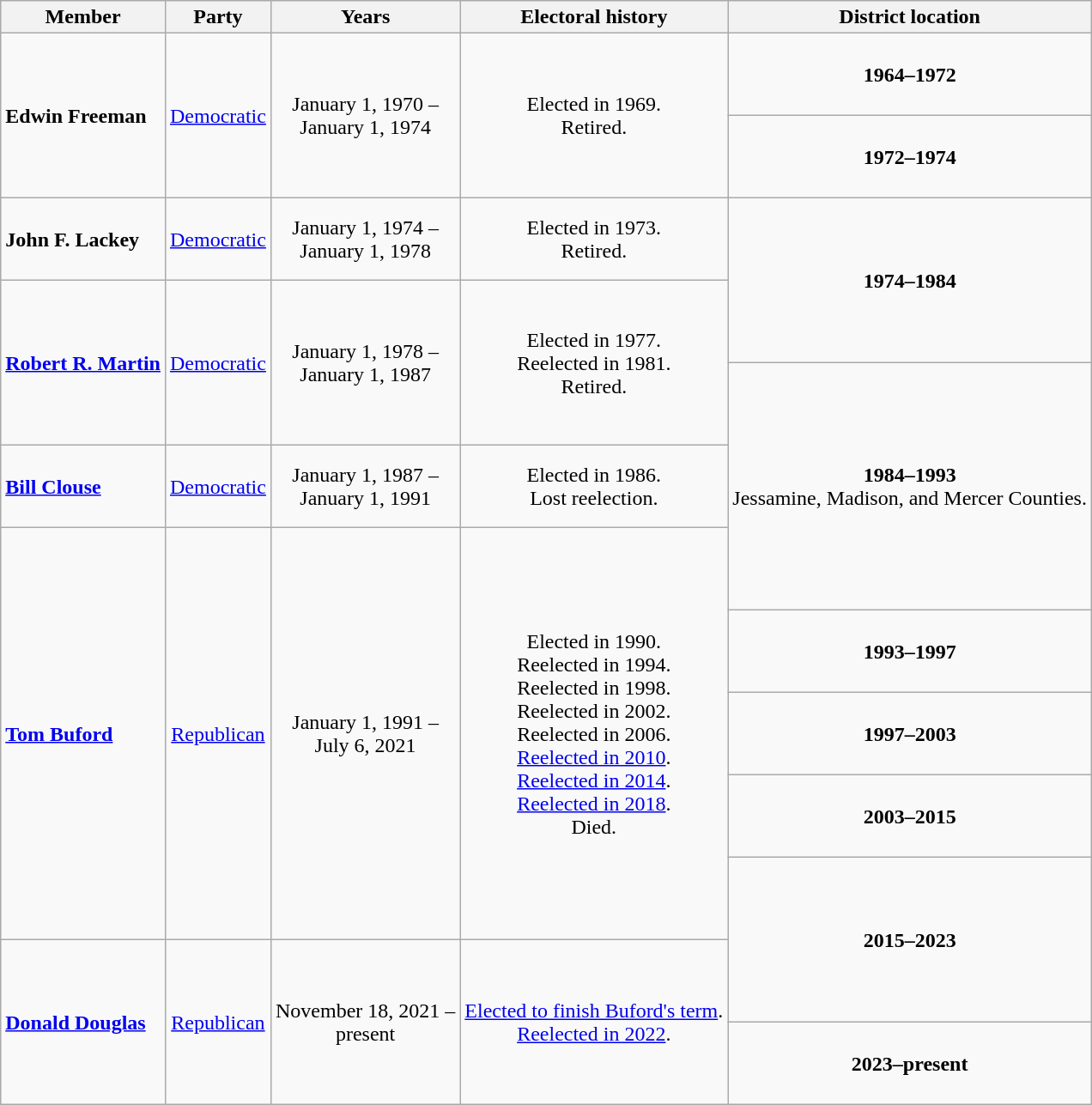<table class=wikitable style="text-align:center">
<tr>
<th>Member</th>
<th>Party</th>
<th>Years</th>
<th>Electoral history</th>
<th>District location</th>
</tr>
<tr style="height:4em">
<td rowspan=2 align=left><strong>Edwin Freeman</strong><br></td>
<td rowspan=2 ><a href='#'>Democratic</a></td>
<td rowspan=2 nowrap>January 1, 1970 –<br>January 1, 1974</td>
<td rowspan=2>Elected in 1969.<br>Retired.</td>
<td><strong>1964–1972</strong><br></td>
</tr>
<tr style="height:4em">
<td><strong>1972–1974</strong><br></td>
</tr>
<tr style="height:4em">
<td align=left><strong>John F. Lackey</strong><br></td>
<td><a href='#'>Democratic</a></td>
<td nowrap>January 1, 1974 –<br>January 1, 1978</td>
<td>Elected in 1973.<br>Retired.</td>
<td rowspan=2><strong>1974–1984</strong><br></td>
</tr>
<tr style="height:4em">
<td rowspan=2 align=left><strong><a href='#'>Robert R. Martin</a></strong><br></td>
<td rowspan=2 ><a href='#'>Democratic</a></td>
<td rowspan=2 nowrap>January 1, 1978 –<br>January 1, 1987</td>
<td rowspan=2>Elected in 1977.<br>Reelected in 1981.<br>Retired.</td>
</tr>
<tr style="height:4em">
<td rowspan=3><strong>1984–1993</strong><br>Jessamine, Madison, and Mercer Counties.</td>
</tr>
<tr style="height:4em">
<td align=left><strong><a href='#'>Bill Clouse</a></strong><br></td>
<td><a href='#'>Democratic</a></td>
<td nowrap>January 1, 1987 –<br>January 1, 1991</td>
<td>Elected in 1986.<br>Lost reelection.</td>
</tr>
<tr style="height:4em">
<td rowspan=5 align=left><strong><a href='#'>Tom Buford</a></strong><br></td>
<td rowspan=5 ><a href='#'>Republican</a></td>
<td rowspan=5 nowrap>January 1, 1991 –<br>July 6, 2021</td>
<td rowspan=5>Elected in 1990.<br>Reelected in 1994.<br>Reelected in 1998.<br>Reelected in 2002.<br>Reelected in 2006.<br><a href='#'>Reelected in 2010</a>.<br><a href='#'>Reelected in 2014</a>.<br><a href='#'>Reelected in 2018</a>.<br>Died.</td>
</tr>
<tr style="height:4em">
<td><strong>1993–1997</strong><br></td>
</tr>
<tr style="height:4em">
<td><strong>1997–2003</strong><br></td>
</tr>
<tr style="height:4em">
<td><strong>2003–2015</strong><br></td>
</tr>
<tr style="height:4em">
<td rowspan=2><strong>2015–2023</strong><br></td>
</tr>
<tr style="height:4em">
<td rowspan=2 align=left><strong><a href='#'>Donald Douglas</a></strong><br></td>
<td rowspan=2 ><a href='#'>Republican</a></td>
<td rowspan=2 nowrap>November 18, 2021 –<br>present</td>
<td rowspan=2><a href='#'>Elected to finish Buford's term</a>.<br><a href='#'>Reelected in 2022</a>.</td>
</tr>
<tr style="height:4em">
<td><strong>2023–present</strong><br></td>
</tr>
</table>
